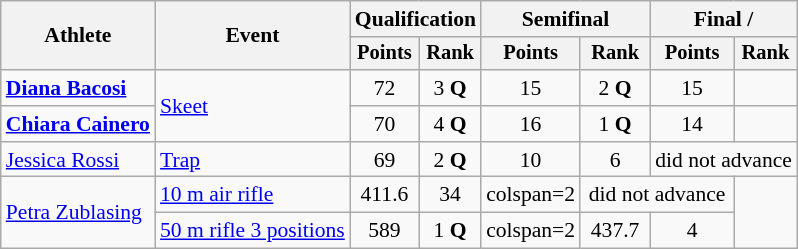<table class="wikitable" style="font-size:90%">
<tr>
<th rowspan="2">Athlete</th>
<th rowspan="2">Event</th>
<th colspan=2>Qualification</th>
<th colspan=2>Semifinal</th>
<th colspan=2>Final / </th>
</tr>
<tr style="font-size:95%">
<th>Points</th>
<th>Rank</th>
<th>Points</th>
<th>Rank</th>
<th>Points</th>
<th>Rank</th>
</tr>
<tr align=center>
<td align=left><strong><a href='#'>Diana Bacosi</a></strong></td>
<td align=left rowspan=2><a href='#'>Skeet</a></td>
<td>72</td>
<td>3 <strong>Q</strong></td>
<td>15</td>
<td>2 <strong>Q</strong></td>
<td>15</td>
<td></td>
</tr>
<tr align=center>
<td align=left><strong><a href='#'>Chiara Cainero</a></strong></td>
<td>70</td>
<td>4 <strong>Q</strong></td>
<td>16</td>
<td>1 <strong>Q</strong></td>
<td>14</td>
<td></td>
</tr>
<tr align=center>
<td align=left><a href='#'>Jessica Rossi</a></td>
<td align=left><a href='#'>Trap</a></td>
<td>69</td>
<td>2 <strong>Q</strong></td>
<td>10</td>
<td>6</td>
<td colspan=2>did not advance</td>
</tr>
<tr align=center>
<td align=left rowspan=2><a href='#'>Petra Zublasing</a></td>
<td align=left><a href='#'>10 m air rifle</a></td>
<td>411.6</td>
<td>34</td>
<td>colspan=2 </td>
<td colspan=2>did not advance</td>
</tr>
<tr align=center>
<td align=left><a href='#'>50 m rifle 3 positions</a></td>
<td>589 </td>
<td>1 <strong>Q</strong></td>
<td>colspan=2 </td>
<td>437.7</td>
<td>4</td>
</tr>
</table>
